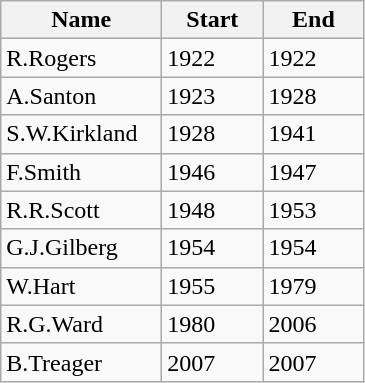<table class="wikitable">
<tr>
<th style="width:100px;">Name</th>
<th style="width:60px;">Start</th>
<th style="width:60px;">End</th>
</tr>
<tr>
<td>R.Rogers</td>
<td>1922</td>
<td>1922</td>
</tr>
<tr>
<td>A.Santon</td>
<td>1923</td>
<td>1928</td>
</tr>
<tr>
<td>S.W.Kirkland</td>
<td>1928</td>
<td>1941</td>
</tr>
<tr>
<td>F.Smith</td>
<td>1946</td>
<td>1947</td>
</tr>
<tr>
<td>R.R.Scott</td>
<td>1948</td>
<td>1953</td>
</tr>
<tr>
<td>G.J.Gilberg</td>
<td>1954</td>
<td>1954</td>
</tr>
<tr>
<td>W.Hart</td>
<td>1955</td>
<td>1979</td>
</tr>
<tr>
<td>R.G.Ward</td>
<td>1980</td>
<td>2006</td>
</tr>
<tr>
<td>B.Treager</td>
<td>2007</td>
<td>2007</td>
</tr>
</table>
